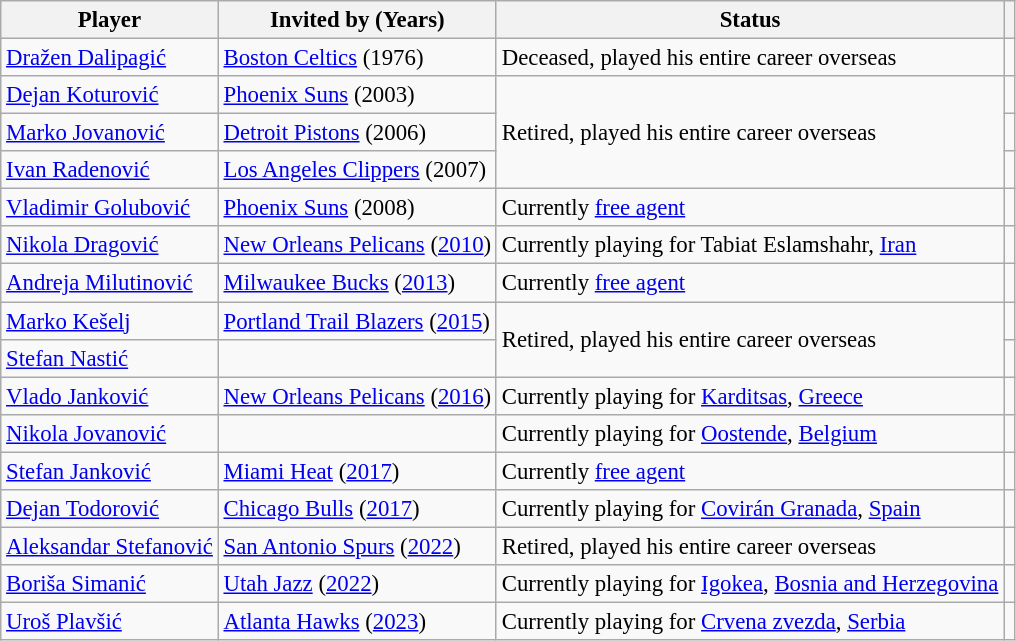<table class="wikitable sortable" style="font-size:95%">
<tr>
<th scope="col">Player</th>
<th scope="col">Invited by (Years)</th>
<th scope="col">Status</th>
<th scope="col" class="unsortable"></th>
</tr>
<tr>
<td><a href='#'>Dražen Dalipagić</a></td>
<td><a href='#'>Boston Celtics</a> (1976)</td>
<td>Deceased, played his entire career overseas</td>
<td></td>
</tr>
<tr>
<td><a href='#'>Dejan Koturović</a></td>
<td><a href='#'>Phoenix Suns</a> (2003)</td>
<td rowspan=3>Retired, played his entire career overseas</td>
<td></td>
</tr>
<tr>
<td><a href='#'>Marko Jovanović</a></td>
<td><a href='#'>Detroit Pistons</a> (2006)</td>
<td></td>
</tr>
<tr>
<td><a href='#'>Ivan Radenović</a></td>
<td><a href='#'>Los Angeles Clippers</a> (2007)</td>
<td></td>
</tr>
<tr>
<td><a href='#'>Vladimir Golubović</a></td>
<td><a href='#'>Phoenix Suns</a> (2008)</td>
<td>Currently <a href='#'>free agent</a></td>
<td></td>
</tr>
<tr>
<td><a href='#'>Nikola Dragović</a></td>
<td><a href='#'>New Orleans Pelicans</a> (<a href='#'>2010</a>)</td>
<td>Currently playing for Tabiat Eslamshahr, <a href='#'>Iran</a></td>
<td></td>
</tr>
<tr>
<td><a href='#'>Andreja Milutinović</a></td>
<td><a href='#'>Milwaukee Bucks</a> (<a href='#'>2013</a>)</td>
<td>Currently <a href='#'>free agent</a></td>
<td></td>
</tr>
<tr>
<td><a href='#'>Marko Kešelj</a></td>
<td><a href='#'>Portland Trail Blazers</a> (<a href='#'>2015</a>)</td>
<td rowspan=2>Retired, played his entire career overseas</td>
<td></td>
</tr>
<tr>
<td><a href='#'>Stefan Nastić</a></td>
<td></td>
<td></td>
</tr>
<tr>
<td><a href='#'>Vlado Janković</a></td>
<td><a href='#'>New Orleans Pelicans</a> (<a href='#'>2016</a>)</td>
<td>Currently playing for <a href='#'>Karditsas</a>, <a href='#'>Greece</a></td>
<td></td>
</tr>
<tr>
<td><a href='#'>Nikola Jovanović</a></td>
<td></td>
<td>Currently playing for <a href='#'>Oostende</a>, <a href='#'>Belgium</a></td>
<td></td>
</tr>
<tr>
<td><a href='#'>Stefan Janković</a></td>
<td><a href='#'>Miami Heat</a> (<a href='#'>2017</a>)</td>
<td>Currently <a href='#'>free agent</a></td>
<td></td>
</tr>
<tr>
<td><a href='#'>Dejan Todorović</a></td>
<td><a href='#'>Chicago Bulls</a> (<a href='#'>2017</a>)</td>
<td>Currently playing for <a href='#'>Covirán Granada</a>, <a href='#'>Spain</a></td>
<td></td>
</tr>
<tr>
<td><a href='#'>Aleksandar Stefanović</a></td>
<td><a href='#'>San Antonio Spurs</a> (<a href='#'>2022</a>)</td>
<td>Retired, played his entire career overseas</td>
<td></td>
</tr>
<tr>
<td><a href='#'>Boriša Simanić</a></td>
<td><a href='#'>Utah Jazz</a> (<a href='#'>2022</a>)</td>
<td>Currently playing for <a href='#'>Igokea</a>, <a href='#'>Bosnia and Herzegovina</a></td>
<td></td>
</tr>
<tr>
<td><a href='#'>Uroš Plavšić</a></td>
<td><a href='#'>Atlanta Hawks</a> (<a href='#'>2023</a>)</td>
<td>Currently playing for <a href='#'>Crvena zvezda</a>, <a href='#'>Serbia</a></td>
<td></td>
</tr>
</table>
